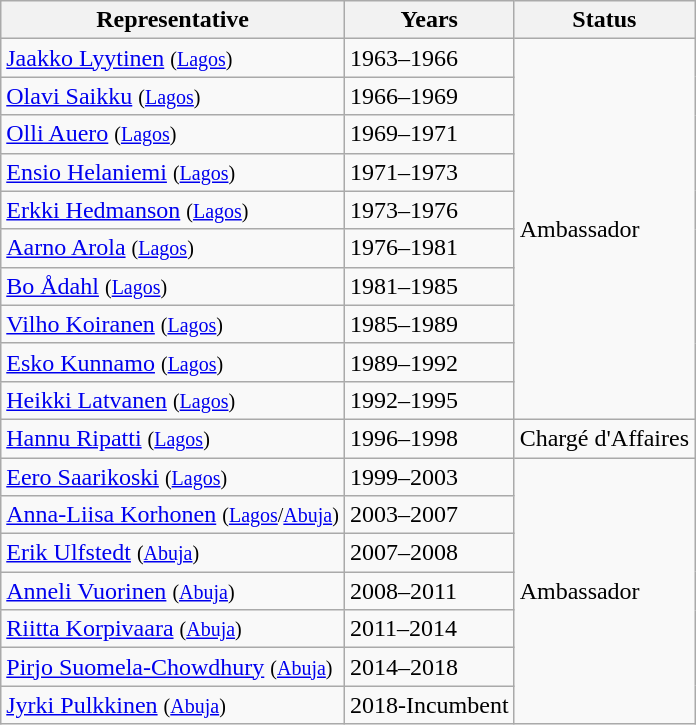<table class="wikitable sortable">
<tr>
<th>Representative</th>
<th>Years</th>
<th>Status</th>
</tr>
<tr>
<td><a href='#'>Jaakko Lyytinen</a> <small>(<a href='#'>Lagos</a>)</small></td>
<td>1963–1966</td>
<td rowspan="10">Ambassador</td>
</tr>
<tr>
<td><a href='#'>Olavi Saikku</a> <small>(<a href='#'>Lagos</a>)</small></td>
<td>1966–1969</td>
</tr>
<tr>
<td><a href='#'>Olli Auero</a> <small>(<a href='#'>Lagos</a>)</small></td>
<td>1969–1971</td>
</tr>
<tr>
<td><a href='#'>Ensio Helaniemi</a> <small>(<a href='#'>Lagos</a>)</small></td>
<td>1971–1973</td>
</tr>
<tr>
<td><a href='#'>Erkki Hedmanson</a> <small>(<a href='#'>Lagos</a>)</small></td>
<td>1973–1976</td>
</tr>
<tr>
<td><a href='#'>Aarno Arola</a> <small>(<a href='#'>Lagos</a>)</small></td>
<td>1976–1981</td>
</tr>
<tr>
<td><a href='#'>Bo Ådahl</a> <small>(<a href='#'>Lagos</a>)</small></td>
<td>1981–1985</td>
</tr>
<tr>
<td><a href='#'>Vilho Koiranen</a> <small>(<a href='#'>Lagos</a>)</small></td>
<td>1985–1989</td>
</tr>
<tr>
<td><a href='#'>Esko Kunnamo</a> <small>(<a href='#'>Lagos</a>)</small></td>
<td>1989–1992</td>
</tr>
<tr>
<td><a href='#'>Heikki Latvanen</a> <small>(<a href='#'>Lagos</a>)</small></td>
<td>1992–1995</td>
</tr>
<tr>
<td><a href='#'>Hannu Ripatti</a> <small>(<a href='#'>Lagos</a>)</small></td>
<td>1996–1998</td>
<td>Chargé d'Affaires</td>
</tr>
<tr>
<td><a href='#'>Eero Saarikoski</a> <small>(<a href='#'>Lagos</a>)</small></td>
<td>1999–2003</td>
<td rowspan="7">Ambassador</td>
</tr>
<tr>
<td><a href='#'>Anna-Liisa Korhonen</a> <small>(<a href='#'>Lagos</a>/<a href='#'>Abuja</a>)</small></td>
<td>2003–2007</td>
</tr>
<tr>
<td><a href='#'>Erik Ulfstedt</a> <small>(<a href='#'>Abuja</a>)</small></td>
<td>2007–2008</td>
</tr>
<tr>
<td><a href='#'>Anneli Vuorinen</a> <small>(<a href='#'>Abuja</a>)</small></td>
<td>2008–2011</td>
</tr>
<tr>
<td><a href='#'>Riitta Korpivaara</a> <small>(<a href='#'>Abuja</a>)</small></td>
<td>2011–2014</td>
</tr>
<tr>
<td><a href='#'>Pirjo Suomela-Chowdhury</a> <small>(<a href='#'>Abuja</a>)</small></td>
<td>2014–2018</td>
</tr>
<tr>
<td><a href='#'>Jyrki Pulkkinen</a> <small>(<a href='#'>Abuja</a>)</small></td>
<td>2018-Incumbent</td>
</tr>
</table>
